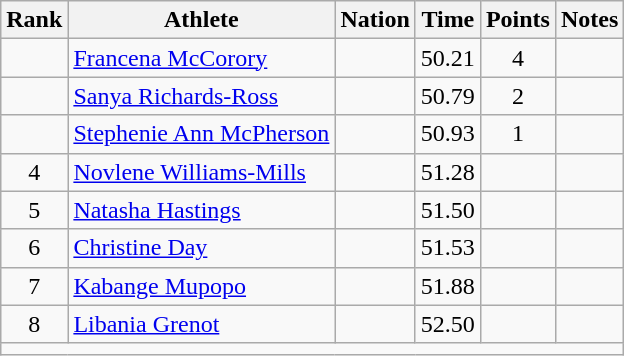<table class="wikitable mw-datatable sortable" style="text-align:center;">
<tr>
<th>Rank</th>
<th>Athlete</th>
<th>Nation</th>
<th>Time</th>
<th>Points</th>
<th>Notes</th>
</tr>
<tr>
<td></td>
<td align=left><a href='#'>Francena McCorory</a></td>
<td align=left></td>
<td>50.21</td>
<td>4</td>
<td></td>
</tr>
<tr>
<td></td>
<td align=left><a href='#'>Sanya Richards-Ross</a></td>
<td align=left></td>
<td>50.79</td>
<td>2</td>
<td></td>
</tr>
<tr>
<td></td>
<td align=left><a href='#'>Stephenie Ann McPherson</a></td>
<td align=left></td>
<td>50.93</td>
<td>1</td>
<td></td>
</tr>
<tr>
<td>4</td>
<td align=left><a href='#'>Novlene Williams-Mills</a></td>
<td align=left></td>
<td>51.28</td>
<td></td>
<td></td>
</tr>
<tr>
<td>5</td>
<td align=left><a href='#'>Natasha Hastings</a></td>
<td align=left></td>
<td>51.50</td>
<td></td>
<td></td>
</tr>
<tr>
<td>6</td>
<td align=left><a href='#'>Christine Day</a></td>
<td align=left></td>
<td>51.53</td>
<td></td>
<td></td>
</tr>
<tr>
<td>7</td>
<td align=left><a href='#'>Kabange Mupopo</a></td>
<td align=left></td>
<td>51.88</td>
<td></td>
<td></td>
</tr>
<tr>
<td>8</td>
<td align=left><a href='#'>Libania Grenot</a></td>
<td align=left></td>
<td>52.50</td>
<td></td>
<td></td>
</tr>
<tr class="sortbottom">
<td colspan=6></td>
</tr>
</table>
